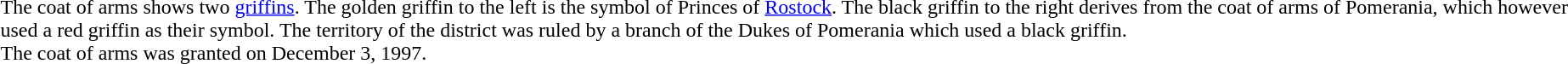<table>
<tr valign=top>
<td></td>
<td>The coat of arms shows two <a href='#'>griffins</a>. The golden griffin to the left is the symbol of Princes of <a href='#'>Rostock</a>. The black griffin to the right derives from the coat of arms of Pomerania, which however used a red griffin as their symbol. The territory of the district was ruled by a branch of the Dukes of Pomerania which used a black griffin.<br>The coat of arms was granted on December 3, 1997.</td>
</tr>
</table>
